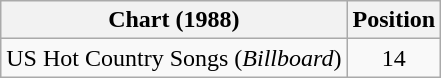<table class="wikitable">
<tr>
<th>Chart (1988)</th>
<th>Position</th>
</tr>
<tr>
<td>US Hot Country Songs (<em>Billboard</em>)</td>
<td align="center">14</td>
</tr>
</table>
